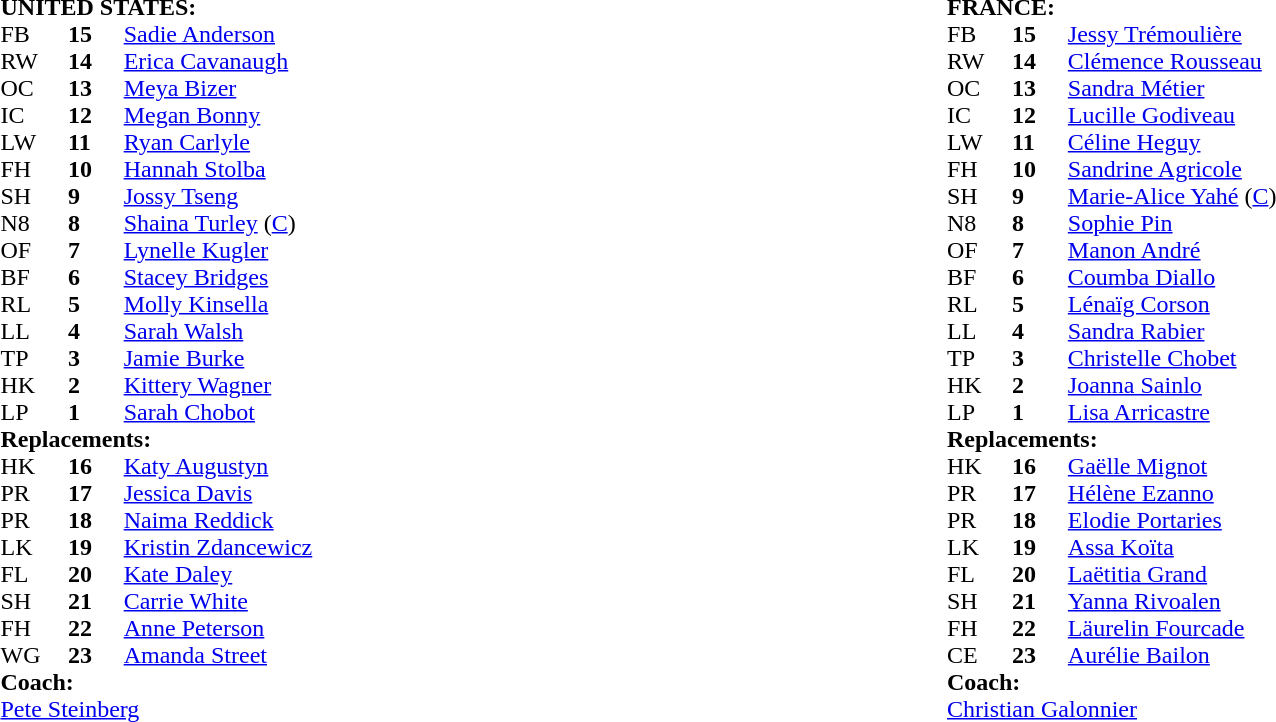<table style="width:100%">
<tr>
<td width="50%"><br><table cellspacing="0" cellpadding="0">
<tr>
<td colspan="4"><strong>UNITED STATES:</strong></td>
</tr>
<tr>
<th width="3%"></th>
<th width="3%"></th>
<th width="22%"></th>
<th width="22%"></th>
</tr>
<tr>
<td>FB</td>
<td><strong>15</strong></td>
<td><a href='#'>Sadie Anderson</a></td>
</tr>
<tr>
<td>RW</td>
<td><strong>14</strong></td>
<td><a href='#'>Erica Cavanaugh</a></td>
<td></td>
</tr>
<tr>
<td>OC</td>
<td><strong>13</strong></td>
<td><a href='#'>Meya Bizer</a></td>
<td></td>
</tr>
<tr>
<td>IC</td>
<td><strong>12</strong></td>
<td><a href='#'>Megan Bonny</a></td>
</tr>
<tr>
<td>LW</td>
<td><strong>11</strong></td>
<td><a href='#'>Ryan Carlyle</a></td>
</tr>
<tr>
<td>FH</td>
<td><strong>10</strong></td>
<td><a href='#'>Hannah Stolba</a></td>
</tr>
<tr>
<td>SH</td>
<td><strong>9</strong></td>
<td><a href='#'>Jossy Tseng</a></td>
</tr>
<tr>
<td>N8</td>
<td><strong>8</strong></td>
<td><a href='#'>Shaina Turley</a> (<a href='#'>C</a>)</td>
</tr>
<tr>
<td>OF</td>
<td><strong>7</strong></td>
<td><a href='#'>Lynelle Kugler</a></td>
</tr>
<tr>
<td>BF</td>
<td><strong>6</strong></td>
<td><a href='#'>Stacey Bridges</a></td>
</tr>
<tr>
<td>RL</td>
<td><strong>5</strong></td>
<td><a href='#'>Molly Kinsella</a></td>
<td></td>
</tr>
<tr>
<td>LL</td>
<td><strong>4</strong></td>
<td><a href='#'>Sarah Walsh</a></td>
<td></td>
</tr>
<tr>
<td>TP</td>
<td><strong>3</strong></td>
<td><a href='#'>Jamie Burke</a></td>
<td></td>
</tr>
<tr>
<td>HK</td>
<td><strong>2</strong></td>
<td><a href='#'>Kittery Wagner</a></td>
<td></td>
</tr>
<tr>
<td>LP</td>
<td><strong>1</strong></td>
<td><a href='#'>Sarah Chobot</a></td>
<td></td>
</tr>
<tr>
<td colspan=4><strong>Replacements:</strong></td>
</tr>
<tr>
<td>HK</td>
<td><strong>16</strong></td>
<td><a href='#'>Katy Augustyn</a></td>
<td></td>
</tr>
<tr>
<td>PR</td>
<td><strong>17</strong></td>
<td><a href='#'>Jessica Davis</a></td>
<td></td>
</tr>
<tr>
<td>PR</td>
<td><strong>18</strong></td>
<td><a href='#'>Naima Reddick</a></td>
<td></td>
</tr>
<tr>
<td>LK</td>
<td><strong>19</strong></td>
<td><a href='#'>Kristin Zdancewicz</a></td>
<td></td>
</tr>
<tr>
<td>FL</td>
<td><strong>20</strong></td>
<td><a href='#'>Kate Daley</a></td>
<td></td>
</tr>
<tr>
<td>SH</td>
<td><strong>21</strong></td>
<td><a href='#'>Carrie White</a></td>
</tr>
<tr>
<td>FH</td>
<td><strong>22</strong></td>
<td><a href='#'>Anne Peterson</a></td>
<td></td>
</tr>
<tr>
<td>WG</td>
<td><strong>23</strong></td>
<td><a href='#'>Amanda Street</a></td>
<td></td>
</tr>
<tr>
<td colspan="4"><strong>Coach:</strong></td>
</tr>
<tr>
<td colspan="4"> <a href='#'>Pete Steinberg</a></td>
</tr>
<tr>
</tr>
</table>
</td>
<td width="50%"><br><table cellspacing="0" cellpadding="0">
<tr>
<td colspan="4"><strong>FRANCE:</strong></td>
</tr>
<tr>
<th width="3%"></th>
<th width="3%"></th>
<th width="22%"></th>
<th width="22%"></th>
</tr>
<tr>
<td>FB</td>
<td><strong>15</strong></td>
<td><a href='#'>Jessy Trémoulière</a></td>
</tr>
<tr>
<td>RW</td>
<td><strong>14</strong></td>
<td><a href='#'>Clémence Rousseau</a></td>
<td></td>
</tr>
<tr>
<td>OC</td>
<td><strong>13</strong></td>
<td><a href='#'>Sandra Métier</a></td>
</tr>
<tr>
<td>IC</td>
<td><strong>12</strong></td>
<td><a href='#'>Lucille Godiveau</a></td>
</tr>
<tr>
<td>LW</td>
<td><strong>11</strong></td>
<td><a href='#'>Céline Heguy</a></td>
</tr>
<tr>
<td>FH</td>
<td><strong>10</strong></td>
<td><a href='#'>Sandrine Agricole</a></td>
</tr>
<tr>
<td>SH</td>
<td><strong>9</strong></td>
<td><a href='#'>Marie-Alice Yahé</a> (<a href='#'>C</a>)</td>
<td></td>
</tr>
<tr>
<td>N8</td>
<td><strong>8</strong></td>
<td><a href='#'>Sophie Pin</a></td>
</tr>
<tr>
<td>OF</td>
<td><strong>7</strong></td>
<td><a href='#'>Manon André</a></td>
</tr>
<tr>
<td>BF</td>
<td><strong>6</strong></td>
<td><a href='#'>Coumba Diallo</a></td>
<td></td>
</tr>
<tr>
<td>RL</td>
<td><strong>5</strong></td>
<td><a href='#'>Lénaïg Corson</a></td>
<td></td>
</tr>
<tr>
<td>LL</td>
<td><strong>4</strong></td>
<td><a href='#'>Sandra Rabier</a></td>
</tr>
<tr>
<td>TP</td>
<td><strong>3</strong></td>
<td><a href='#'>Christelle Chobet</a></td>
<td></td>
</tr>
<tr>
<td>HK</td>
<td><strong>2</strong></td>
<td><a href='#'>Joanna Sainlo</a></td>
<td> </td>
</tr>
<tr>
<td>LP</td>
<td><strong>1</strong></td>
<td><a href='#'>Lisa Arricastre</a></td>
<td></td>
</tr>
<tr>
<td colspan=4><strong>Replacements:</strong></td>
</tr>
<tr>
<td>HK</td>
<td><strong>16</strong></td>
<td><a href='#'>Gaëlle Mignot</a></td>
<td></td>
</tr>
<tr>
<td>PR</td>
<td><strong>17</strong></td>
<td><a href='#'>Hélène Ezanno</a></td>
<td></td>
</tr>
<tr>
<td>PR</td>
<td><strong>18</strong></td>
<td><a href='#'>Elodie Portaries</a></td>
<td></td>
</tr>
<tr>
<td>LK</td>
<td><strong>19</strong></td>
<td><a href='#'>Assa Koïta</a></td>
<td></td>
</tr>
<tr>
<td>FL</td>
<td><strong>20</strong></td>
<td><a href='#'>Laëtitia Grand</a></td>
<td></td>
</tr>
<tr>
<td>SH</td>
<td><strong>21</strong></td>
<td><a href='#'>Yanna Rivoalen</a></td>
<td></td>
</tr>
<tr>
<td>FH</td>
<td><strong>22</strong></td>
<td><a href='#'>Läurelin Fourcade</a></td>
<td></td>
</tr>
<tr>
<td>CE</td>
<td><strong>23</strong></td>
<td><a href='#'>Aurélie Bailon</a></td>
</tr>
<tr>
<td colspan="4"><strong>Coach:</strong></td>
</tr>
<tr>
<td colspan="4"> <a href='#'>Christian Galonnier</a></td>
</tr>
<tr>
</tr>
</table>
</td>
</tr>
</table>
